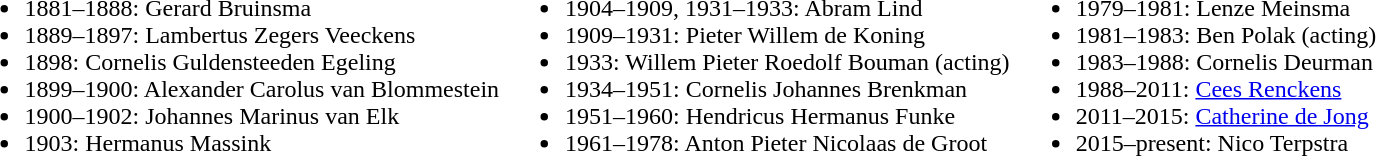<table>
<tr>
<td><br><ul><li>1881–1888: Gerard Bruinsma</li><li>1889–1897: Lambertus Zegers Veeckens</li><li>1898: Cornelis Guldensteeden Egeling</li><li>1899–1900: Alexander Carolus van Blommestein</li><li>1900–1902: Johannes Marinus van Elk</li><li>1903: Hermanus Massink</li></ul></td>
<td><br><ul><li>1904–1909, 1931–1933: Abram Lind</li><li>1909–1931: Pieter Willem de Koning</li><li>1933: Willem Pieter Roedolf Bouman (acting)</li><li>1934–1951: Cornelis Johannes Brenkman</li><li>1951–1960: Hendricus Hermanus Funke</li><li>1961–1978: Anton Pieter Nicolaas de Groot</li></ul></td>
<td><br><ul><li>1979–1981: Lenze Meinsma</li><li>1981–1983: Ben Polak (acting)</li><li>1983–1988: Cornelis Deurman</li><li>1988–2011: <a href='#'>Cees Renckens</a></li><li>2011–2015: <a href='#'>Catherine de Jong</a></li><li>2015–present: Nico Terpstra</li></ul></td>
</tr>
</table>
